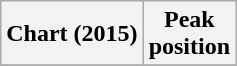<table class="wikitable sortable plainrowheaders" style="text-align:center">
<tr>
<th scope="col">Chart (2015)</th>
<th scope="col">Peak<br>position</th>
</tr>
<tr>
</tr>
</table>
